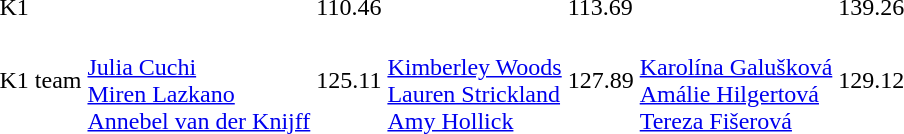<table>
<tr>
<td>K1</td>
<td></td>
<td>110.46</td>
<td></td>
<td>113.69</td>
<td></td>
<td>139.26</td>
</tr>
<tr>
<td>K1 team</td>
<td><br><a href='#'>Julia Cuchi</a><br><a href='#'>Miren Lazkano</a><br><a href='#'>Annebel van der Knijff</a></td>
<td>125.11</td>
<td><br><a href='#'>Kimberley Woods</a><br><a href='#'>Lauren Strickland</a><br><a href='#'>Amy Hollick</a></td>
<td>127.89</td>
<td><br><a href='#'>Karolína Galušková</a><br><a href='#'>Amálie Hilgertová</a><br><a href='#'>Tereza Fišerová</a></td>
<td>129.12</td>
</tr>
</table>
